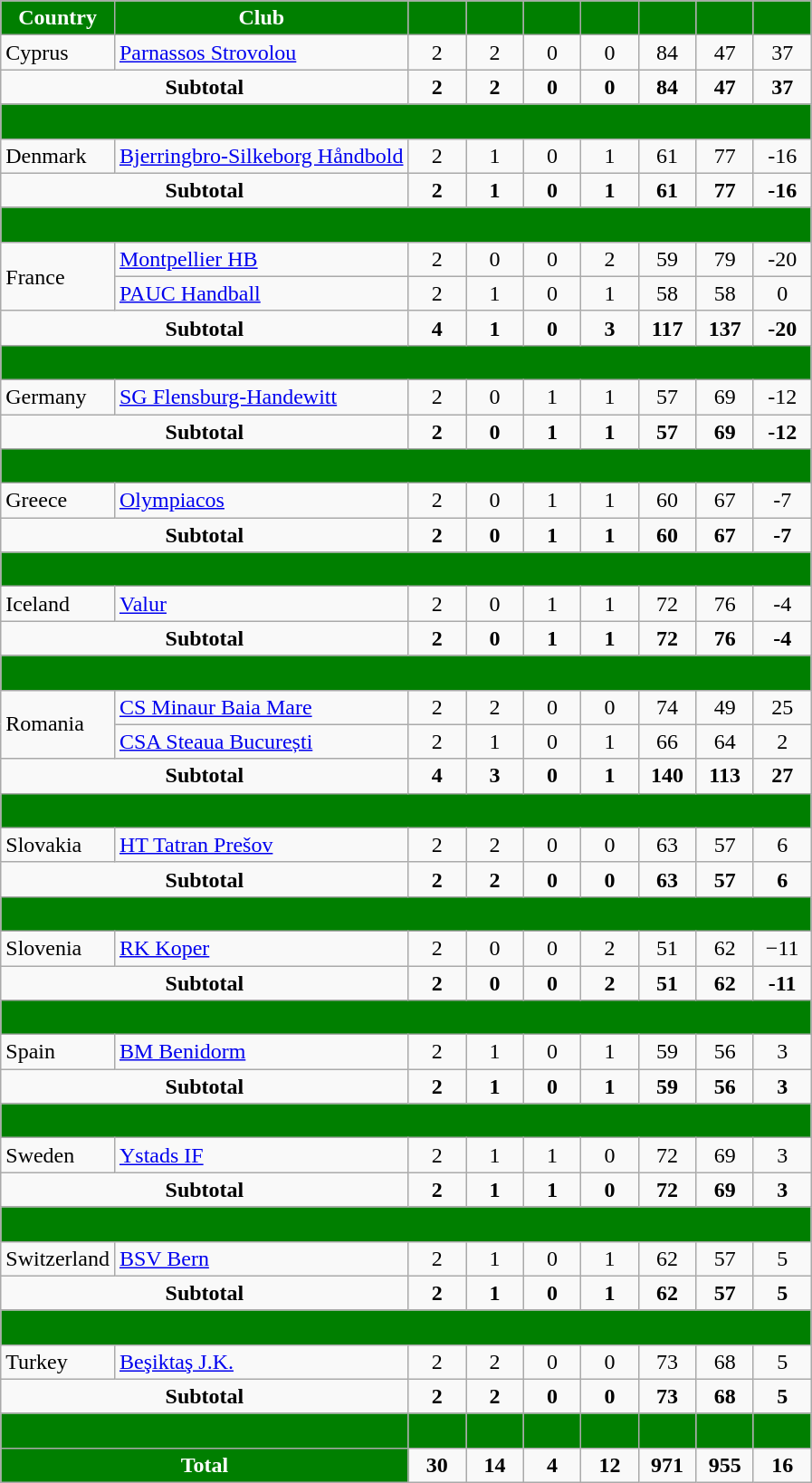<table class="wikitable collapsible collapsed" style="text-align: center;">
<tr>
<th scope="col" style="color:#FFFFFF; background:#007F00">Country</th>
<th scope="col" style="color:#FFFFFF; background:#007F00">Club</th>
<th scope="col" width="35" style="color:#FFFFFF; background:#007F00"></th>
<th scope="col" width="35" style="color:#FFFFFF; background:#007F00"></th>
<th scope="col" width="35" style="color:#FFFFFF; background:#007F00"></th>
<th scope="col" width="35" style="color:#FFFFFF; background:#007F00"></th>
<th scope="col" width="35" style="color:#FFFFFF; background:#007F00"></th>
<th scope="col" width="35" style="color:#FFFFFF; background:#007F00"></th>
<th scope="col" width="35" style="color:#FFFFFF; background:#007F00"></th>
</tr>
<tr>
<td align=left> Cyprus</td>
<td align=left><a href='#'>Parnassos Strovolou</a></td>
<td>2</td>
<td>2</td>
<td>0</td>
<td>0</td>
<td>84</td>
<td>47</td>
<td>37</td>
</tr>
<tr>
<td scope="col" colspan=2 align-"center"><strong>Subtotal</strong></td>
<td><strong>2</strong></td>
<td><strong>2</strong></td>
<td><strong>0</strong></td>
<td><strong>0</strong></td>
<td><strong>84</strong></td>
<td><strong>47</strong></td>
<td><strong>37</strong></td>
</tr>
<tr>
<th scope="col" colspan=9 height="18" style="background:#007F00"></th>
</tr>
<tr>
<td align=left> Denmark</td>
<td align=left><a href='#'>Bjerringbro-Silkeborg Håndbold</a></td>
<td>2</td>
<td>1</td>
<td>0</td>
<td>1</td>
<td>61</td>
<td>77</td>
<td>-16</td>
</tr>
<tr>
<td scope="col" colspan=2 align-"center"><strong>Subtotal</strong></td>
<td><strong>2</strong></td>
<td><strong>1</strong></td>
<td><strong>0</strong></td>
<td><strong>1</strong></td>
<td><strong>61</strong></td>
<td><strong>77</strong></td>
<td><strong>-16</strong></td>
</tr>
<tr>
<th scope="col" colspan=9 height="18" style="background:#007F00"></th>
</tr>
<tr>
<td rowspan=2 align=left> France</td>
<td align=left><a href='#'>Montpellier HB</a></td>
<td>2</td>
<td>0</td>
<td>0</td>
<td>2</td>
<td>59</td>
<td>79</td>
<td>-20</td>
</tr>
<tr>
<td align=left><a href='#'>PAUC Handball</a></td>
<td>2</td>
<td>1</td>
<td>0</td>
<td>1</td>
<td>58</td>
<td>58</td>
<td>0</td>
</tr>
<tr>
<td scope="col" colspan=2 align-"center"><strong>Subtotal</strong></td>
<td><strong>4</strong></td>
<td><strong>1</strong></td>
<td><strong>0</strong></td>
<td><strong>3</strong></td>
<td><strong>117</strong></td>
<td><strong>137</strong></td>
<td><strong>-20</strong></td>
</tr>
<tr>
<th scope="col" colspan=9 height="18" style="background:#007F00"></th>
</tr>
<tr>
<td align=left> Germany</td>
<td align=left><a href='#'>SG Flensburg-Handewitt</a></td>
<td>2</td>
<td>0</td>
<td>1</td>
<td>1</td>
<td>57</td>
<td>69</td>
<td>-12</td>
</tr>
<tr>
<td scope="col" colspan=2 align-"center"><strong>Subtotal</strong></td>
<td><strong>2</strong></td>
<td><strong>0</strong></td>
<td><strong>1</strong></td>
<td><strong>1</strong></td>
<td><strong>57</strong></td>
<td><strong>69</strong></td>
<td><strong>-12</strong></td>
</tr>
<tr>
<th scope="col" colspan=9 height="18" style="background:#007F00"></th>
</tr>
<tr>
<td align=left> Greece</td>
<td align=left><a href='#'>Olympiacos</a></td>
<td>2</td>
<td>0</td>
<td>1</td>
<td>1</td>
<td>60</td>
<td>67</td>
<td>-7</td>
</tr>
<tr>
<td scope="col" colspan=2 align-"center"><strong>Subtotal</strong></td>
<td><strong>2</strong></td>
<td><strong>0</strong></td>
<td><strong>1</strong></td>
<td><strong>1</strong></td>
<td><strong>60</strong></td>
<td><strong>67</strong></td>
<td><strong>-7</strong></td>
</tr>
<tr>
<th scope="col" colspan=9 height="18" style="background:#007F00"></th>
</tr>
<tr>
<td align=left> Iceland</td>
<td align=left><a href='#'>Valur</a></td>
<td>2</td>
<td>0</td>
<td>1</td>
<td>1</td>
<td>72</td>
<td>76</td>
<td>-4</td>
</tr>
<tr>
<td scope="col" colspan=2 align-"center"><strong>Subtotal</strong></td>
<td><strong>2</strong></td>
<td><strong>0</strong></td>
<td><strong>1</strong></td>
<td><strong>1</strong></td>
<td><strong>72</strong></td>
<td><strong>76</strong></td>
<td><strong>-4</strong></td>
</tr>
<tr>
<th scope="col" colspan=9 height="18" style="background:#007F00"></th>
</tr>
<tr>
<td rowspan=2 align=left> Romania</td>
<td align=left><a href='#'>CS Minaur Baia Mare</a></td>
<td>2</td>
<td>2</td>
<td>0</td>
<td>0</td>
<td>74</td>
<td>49</td>
<td>25</td>
</tr>
<tr>
<td align=left><a href='#'>CSA Steaua București</a></td>
<td>2</td>
<td>1</td>
<td>0</td>
<td>1</td>
<td>66</td>
<td>64</td>
<td>2</td>
</tr>
<tr>
<td scope="col" colspan=2 align-"center"><strong>Subtotal</strong></td>
<td><strong>4</strong></td>
<td><strong>3</strong></td>
<td><strong>0</strong></td>
<td><strong>1</strong></td>
<td><strong>140</strong></td>
<td><strong>113</strong></td>
<td><strong>27</strong></td>
</tr>
<tr>
<th scope="col" colspan=9 height="18" style="background:#007F00"></th>
</tr>
<tr>
<td align=left> Slovakia</td>
<td align=left><a href='#'>HT Tatran Prešov</a></td>
<td>2</td>
<td>2</td>
<td>0</td>
<td>0</td>
<td>63</td>
<td>57</td>
<td>6</td>
</tr>
<tr>
<td scope="col" colspan=2 align-"center"><strong>Subtotal</strong></td>
<td><strong>2</strong></td>
<td><strong>2</strong></td>
<td><strong>0</strong></td>
<td><strong>0</strong></td>
<td><strong>63</strong></td>
<td><strong>57</strong></td>
<td><strong>6</strong></td>
</tr>
<tr>
<th scope="col" colspan=9 height="18" style="background:#007F00"></th>
</tr>
<tr>
<td align=left> Slovenia</td>
<td align=left><a href='#'>RK Koper</a></td>
<td>2</td>
<td>0</td>
<td>0</td>
<td>2</td>
<td>51</td>
<td>62</td>
<td>−11</td>
</tr>
<tr>
<td scope="col" colspan=2 align-"center"><strong>Subtotal</strong></td>
<td><strong>2</strong></td>
<td><strong>0</strong></td>
<td><strong>0</strong></td>
<td><strong>2</strong></td>
<td><strong>51</strong></td>
<td><strong>62</strong></td>
<td><strong>-11</strong></td>
</tr>
<tr>
<th scope="col" colspan=9 height="18" style="background:#007F00"></th>
</tr>
<tr>
<td align=left> Spain</td>
<td align=left><a href='#'>BM Benidorm</a></td>
<td>2</td>
<td>1</td>
<td>0</td>
<td>1</td>
<td>59</td>
<td>56</td>
<td>3</td>
</tr>
<tr>
<td scope="col" colspan=2 align-"center"><strong>Subtotal</strong></td>
<td><strong>2</strong></td>
<td><strong>1</strong></td>
<td><strong>0</strong></td>
<td><strong>1</strong></td>
<td><strong>59</strong></td>
<td><strong>56</strong></td>
<td><strong>3</strong></td>
</tr>
<tr>
<th scope="col" colspan=9 height="18" style="background:#007F00"></th>
</tr>
<tr>
<td align=left> Sweden</td>
<td align=left><a href='#'>Ystads IF</a></td>
<td>2</td>
<td>1</td>
<td>1</td>
<td>0</td>
<td>72</td>
<td>69</td>
<td>3</td>
</tr>
<tr>
<td scope="col" colspan=2 align-"center"><strong>Subtotal</strong></td>
<td><strong>2</strong></td>
<td><strong>1</strong></td>
<td><strong>1</strong></td>
<td><strong>0</strong></td>
<td><strong>72</strong></td>
<td><strong>69</strong></td>
<td><strong>3</strong></td>
</tr>
<tr>
<th scope="col" colspan=9 height="18" style="background:#007F00"></th>
</tr>
<tr>
<td align=left> Switzerland</td>
<td align=left><a href='#'>BSV Bern</a></td>
<td>2</td>
<td>1</td>
<td>0</td>
<td>1</td>
<td>62</td>
<td>57</td>
<td>5</td>
</tr>
<tr>
<td scope="col" colspan=2 align-"center"><strong>Subtotal</strong></td>
<td><strong>2</strong></td>
<td><strong>1</strong></td>
<td><strong>0</strong></td>
<td><strong>1</strong></td>
<td><strong>62</strong></td>
<td><strong>57</strong></td>
<td><strong>5</strong></td>
</tr>
<tr>
<th scope="col" colspan=9 height="18" style="background:#007F00"></th>
</tr>
<tr>
<td align=left> Turkey</td>
<td align=left><a href='#'>Beşiktaş J.K.</a></td>
<td>2</td>
<td>2</td>
<td>0</td>
<td>0</td>
<td>73</td>
<td>68</td>
<td>5</td>
</tr>
<tr>
<td scope="col" colspan=2 align-"center"><strong>Subtotal</strong></td>
<td><strong>2</strong></td>
<td><strong>2</strong></td>
<td><strong>0</strong></td>
<td><strong>0</strong></td>
<td><strong>73</strong></td>
<td><strong>68</strong></td>
<td><strong>5</strong></td>
</tr>
<tr>
<th scope="col" colspan=2 height="18" style="color:#FFFFFF; background:#007F00"></th>
<th scope="col" width="35" style="color:#FFFFFF; background:#007F00"></th>
<th scope="col" width="35" style="color:#FFFFFF; background:#007F00"></th>
<th scope="col" width="35" style="color:#FFFFFF; background:#007F00"></th>
<th scope="col" width="35" style="color:#FFFFFF; background:#007F00"></th>
<th scope="col" width="35" style="color:#FFFFFF; background:#007F00"></th>
<th scope="col" width="35" style="color:#FFFFFF; background:#007F00"></th>
<th scope="col" width="35" style="color:#FFFFFF; background:#007F00"></th>
</tr>
<tr>
<td colspan=2 align-"center" style="color:#FFFFFF; background:#007F00"><strong>Total</strong></td>
<td><strong>30</strong></td>
<td><strong>14</strong></td>
<td><strong>4</strong></td>
<td><strong>12</strong></td>
<td><strong>971</strong></td>
<td><strong>955</strong></td>
<td><strong>16</strong></td>
</tr>
</table>
